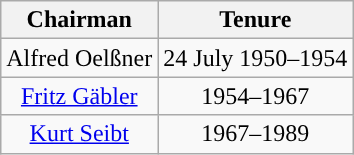<table class="wikitable" style="text-align: center;">
<tr>
<th>Chairman</th>
<th>Tenure</th>
</tr>
<tr>
<td>Alfred Oelßner</td>
<td>24 July 1950–1954</td>
</tr>
<tr>
<td><a href='#'>Fritz Gäbler</a></td>
<td>1954–1967</td>
</tr>
<tr>
<td><a href='#'>Kurt Seibt</a></td>
<td>1967–1989</td>
</tr>
</table>
